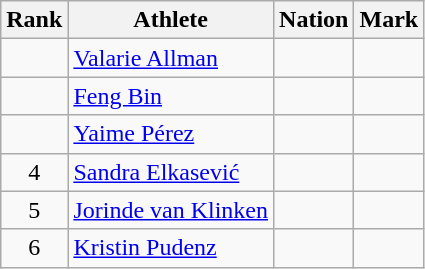<table class="wikitable">
<tr>
<th scope="col">Rank</th>
<th scope="col">Athlete</th>
<th scope="col">Nation</th>
<th scope="col">Mark</th>
</tr>
<tr>
<td align=center></td>
<td><a href='#'>Valarie Allman</a></td>
<td></td>
<td></td>
</tr>
<tr>
<td align=center></td>
<td><a href='#'>Feng Bin</a></td>
<td></td>
<td></td>
</tr>
<tr>
<td align=center></td>
<td><a href='#'>Yaime Pérez</a></td>
<td></td>
<td></td>
</tr>
<tr>
<td align=center>4</td>
<td><a href='#'>Sandra Elkasević</a></td>
<td></td>
<td></td>
</tr>
<tr>
<td align=center>5</td>
<td><a href='#'>Jorinde van Klinken</a></td>
<td></td>
<td></td>
</tr>
<tr>
<td align=center>6</td>
<td><a href='#'>Kristin Pudenz</a></td>
<td></td>
<td></td>
</tr>
</table>
